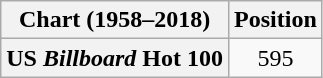<table class="wikitable plainrowheaders">
<tr>
<th>Chart (1958–2018)</th>
<th>Position</th>
</tr>
<tr>
<th scope="row">US <em>Billboard</em> Hot 100</th>
<td style="text-align:center;">595</td>
</tr>
</table>
